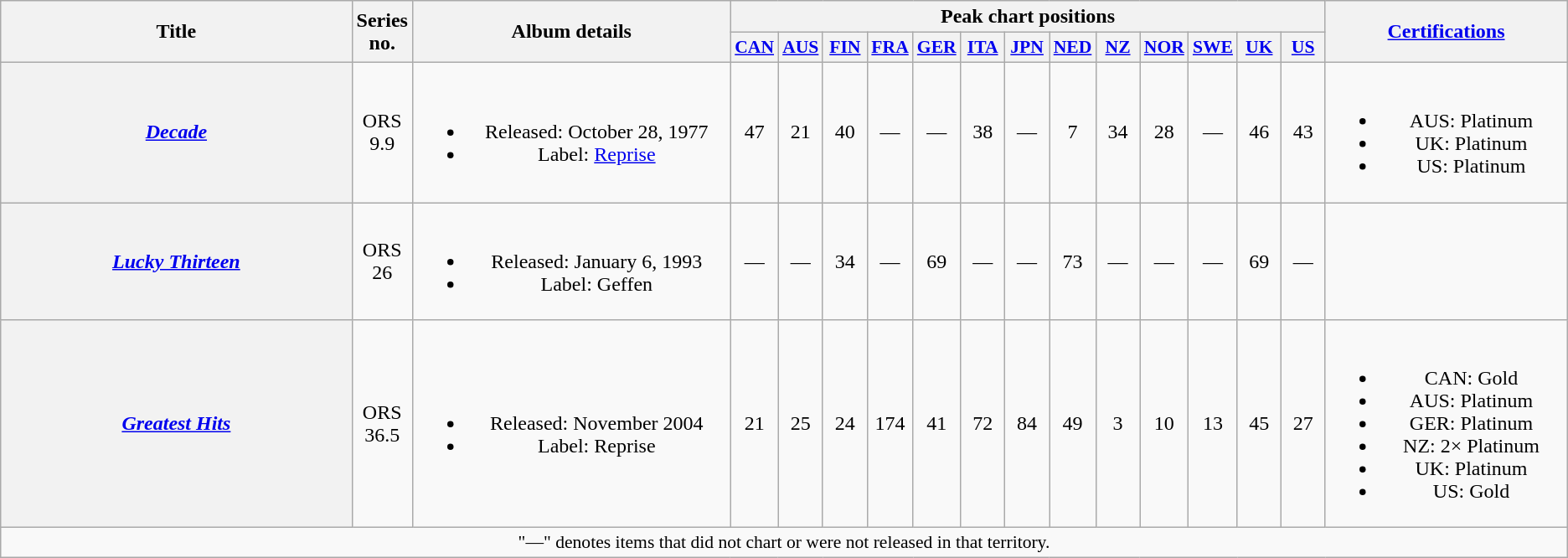<table class="wikitable plainrowheaders" style="text-align:center;">
<tr>
<th scope="col" rowspan="2" style="width:18em;">Title</th>
<th rowspan="2">Series no.</th>
<th scope="col" rowspan="2" style="width:16em;">Album details</th>
<th colspan="13" scope="col">Peak chart positions</th>
<th rowspan="2" style="width:12em;"><a href='#'>Certifications</a></th>
</tr>
<tr>
<th style="width:2em;font-size:90%;"><a href='#'>CAN</a><br></th>
<th style="width:2em;font-size:90%;"><a href='#'>AUS</a><br></th>
<th style="width:2em;font-size:90%;"><a href='#'>FIN</a><br></th>
<th style="width:2em;font-size:90%;"><a href='#'>FRA</a><br></th>
<th style="width:2em;font-size:90%;"><a href='#'>GER</a><br></th>
<th style="width:2em;font-size:90%;"><a href='#'>ITA</a><br></th>
<th style="width:2em;font-size:90%;"><a href='#'>JPN</a><br></th>
<th style="width:2em;font-size:90%;"><a href='#'>NED</a><br></th>
<th style="width:2em;font-size:90%;"><a href='#'>NZ</a><br></th>
<th style="width:2em;font-size:90%;"><a href='#'>NOR</a><br></th>
<th style="width:2em;font-size:90%;"><a href='#'>SWE</a><br></th>
<th style="width:2em;font-size:90%;"><a href='#'>UK</a><br></th>
<th style="width:2em;font-size:90%;"><a href='#'>US</a><br></th>
</tr>
<tr>
<th scope="row"><em><a href='#'>Decade</a></em></th>
<td>ORS 9.9</td>
<td><br><ul><li>Released: October 28, 1977</li><li>Label: <a href='#'>Reprise</a></li></ul></td>
<td>47</td>
<td>21</td>
<td>40</td>
<td>—</td>
<td>—</td>
<td>38</td>
<td>—</td>
<td>7</td>
<td>34</td>
<td>28</td>
<td>—</td>
<td>46</td>
<td>43</td>
<td><br><ul><li>AUS: Platinum</li><li>UK: Platinum</li><li>US: Platinum</li></ul></td>
</tr>
<tr>
<th scope="row"><em><a href='#'>Lucky Thirteen</a></em></th>
<td>ORS 26</td>
<td><br><ul><li>Released: January 6, 1993</li><li>Label: Geffen</li></ul></td>
<td>—</td>
<td>—</td>
<td>34</td>
<td>—</td>
<td>69</td>
<td>—</td>
<td>—</td>
<td>73</td>
<td>—</td>
<td>—</td>
<td>—</td>
<td>69</td>
<td>—</td>
<td></td>
</tr>
<tr>
<th scope="row"><em><a href='#'>Greatest Hits</a></em></th>
<td>ORS 36.5</td>
<td><br><ul><li>Released: November 2004</li><li>Label: Reprise</li></ul></td>
<td>21</td>
<td>25</td>
<td>24</td>
<td>174</td>
<td>41</td>
<td>72</td>
<td>84</td>
<td>49</td>
<td>3</td>
<td>10</td>
<td>13</td>
<td>45</td>
<td>27</td>
<td><br><ul><li>CAN: Gold</li><li>AUS: Platinum</li><li>GER: Platinum</li><li>NZ: 2× Platinum</li><li>UK: Platinum</li><li>US: Gold</li></ul></td>
</tr>
<tr>
<td colspan="18" align="center" style="font-size:90%">"—" denotes items that did not chart or were not released in that territory.</td>
</tr>
</table>
